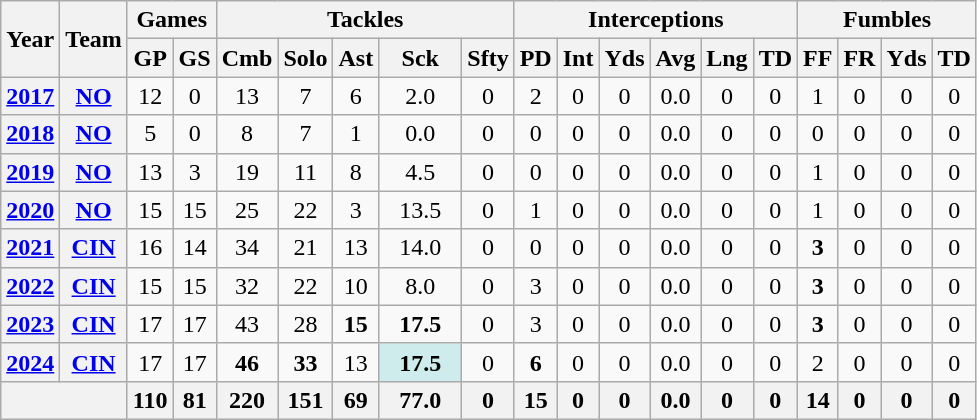<table class="wikitable" style="text-align:center;">
<tr>
<th rowspan="2">Year</th>
<th rowspan="2">Team</th>
<th colspan="2">Games</th>
<th colspan="5">Tackles</th>
<th colspan="6">Interceptions</th>
<th colspan="4">Fumbles</th>
</tr>
<tr>
<th>GP</th>
<th>GS</th>
<th>Cmb</th>
<th>Solo</th>
<th>Ast</th>
<th>Sck</th>
<th>Sfty</th>
<th>PD</th>
<th>Int</th>
<th>Yds</th>
<th>Avg</th>
<th>Lng</th>
<th>TD</th>
<th>FF</th>
<th>FR</th>
<th>Yds</th>
<th>TD</th>
</tr>
<tr>
<th><a href='#'>2017</a></th>
<th><a href='#'>NO</a></th>
<td>12</td>
<td>0</td>
<td>13</td>
<td>7</td>
<td>6</td>
<td>2.0</td>
<td>0</td>
<td>2</td>
<td>0</td>
<td>0</td>
<td>0.0</td>
<td>0</td>
<td>0</td>
<td>1</td>
<td>0</td>
<td>0</td>
<td>0</td>
</tr>
<tr>
<th><a href='#'>2018</a></th>
<th><a href='#'>NO</a></th>
<td>5</td>
<td>0</td>
<td>8</td>
<td>7</td>
<td>1</td>
<td>0.0</td>
<td>0</td>
<td>0</td>
<td>0</td>
<td>0</td>
<td>0.0</td>
<td>0</td>
<td>0</td>
<td>0</td>
<td>0</td>
<td>0</td>
<td>0</td>
</tr>
<tr>
<th><a href='#'>2019</a></th>
<th><a href='#'>NO</a></th>
<td>13</td>
<td>3</td>
<td>19</td>
<td>11</td>
<td>8</td>
<td>4.5</td>
<td>0</td>
<td>0</td>
<td>0</td>
<td>0</td>
<td>0.0</td>
<td>0</td>
<td>0</td>
<td>1</td>
<td>0</td>
<td>0</td>
<td>0</td>
</tr>
<tr>
<th><a href='#'>2020</a></th>
<th><a href='#'>NO</a></th>
<td>15</td>
<td>15</td>
<td>25</td>
<td>22</td>
<td>3</td>
<td>13.5</td>
<td>0</td>
<td>1</td>
<td>0</td>
<td>0</td>
<td>0.0</td>
<td>0</td>
<td>0</td>
<td>1</td>
<td>0</td>
<td>0</td>
<td>0</td>
</tr>
<tr>
<th><a href='#'>2021</a></th>
<th><a href='#'>CIN</a></th>
<td>16</td>
<td>14</td>
<td>34</td>
<td>21</td>
<td>13</td>
<td>14.0</td>
<td>0</td>
<td>0</td>
<td>0</td>
<td>0</td>
<td>0.0</td>
<td>0</td>
<td>0</td>
<td><strong>3</strong></td>
<td>0</td>
<td>0</td>
<td>0</td>
</tr>
<tr>
<th><a href='#'>2022</a></th>
<th><a href='#'>CIN</a></th>
<td>15</td>
<td>15</td>
<td>32</td>
<td>22</td>
<td>10</td>
<td>8.0</td>
<td>0</td>
<td>3</td>
<td>0</td>
<td>0</td>
<td>0.0</td>
<td>0</td>
<td>0</td>
<td><strong>3</strong></td>
<td>0</td>
<td>0</td>
<td>0</td>
</tr>
<tr>
<th><a href='#'>2023</a></th>
<th><a href='#'>CIN</a></th>
<td>17</td>
<td>17</td>
<td>43</td>
<td>28</td>
<td><strong>15</strong></td>
<td><strong>17.5</strong></td>
<td>0</td>
<td>3</td>
<td>0</td>
<td>0</td>
<td>0.0</td>
<td>0</td>
<td>0</td>
<td><strong>3</strong></td>
<td>0</td>
<td>0</td>
<td>0</td>
</tr>
<tr>
<th><a href='#'>2024</a></th>
<th><a href='#'>CIN</a></th>
<td>17</td>
<td>17</td>
<td><strong>46</strong></td>
<td><strong>33</strong></td>
<td>13</td>
<td style="background:#cfecec; width:3em;"><strong>17.5</strong></td>
<td>0</td>
<td><strong>6</strong></td>
<td>0</td>
<td>0</td>
<td>0.0</td>
<td>0</td>
<td>0</td>
<td>2</td>
<td>0</td>
<td>0</td>
<td>0</td>
</tr>
<tr>
<th colspan="2"></th>
<th>110</th>
<th>81</th>
<th>220</th>
<th>151</th>
<th>69</th>
<th>77.0</th>
<th>0</th>
<th>15</th>
<th>0</th>
<th>0</th>
<th>0.0</th>
<th>0</th>
<th>0</th>
<th>14</th>
<th>0</th>
<th>0</th>
<th>0</th>
</tr>
</table>
